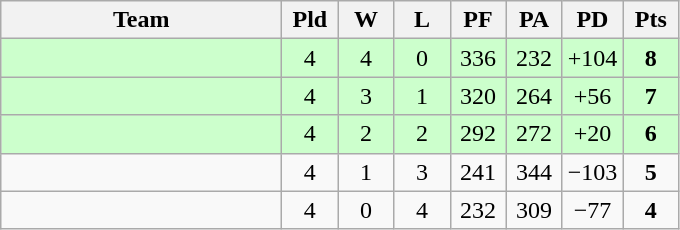<table class=wikitable style="text-align:center">
<tr>
<th width=180>Team</th>
<th width=30>Pld</th>
<th width=30>W</th>
<th width=30>L</th>
<th width=30>PF</th>
<th width=30>PA</th>
<th width=30>PD</th>
<th width=30>Pts</th>
</tr>
<tr bgcolor="#ccffcc">
<td align="left"></td>
<td>4</td>
<td>4</td>
<td>0</td>
<td>336</td>
<td>232</td>
<td>+104</td>
<td><strong>8</strong></td>
</tr>
<tr bgcolor="#ccffcc">
<td align="left"></td>
<td>4</td>
<td>3</td>
<td>1</td>
<td>320</td>
<td>264</td>
<td>+56</td>
<td><strong>7</strong></td>
</tr>
<tr bgcolor="#ccffcc">
<td align="left"></td>
<td>4</td>
<td>2</td>
<td>2</td>
<td>292</td>
<td>272</td>
<td>+20</td>
<td><strong>6</strong></td>
</tr>
<tr>
<td align="left"></td>
<td>4</td>
<td>1</td>
<td>3</td>
<td>241</td>
<td>344</td>
<td>−103</td>
<td><strong>5</strong></td>
</tr>
<tr>
<td align="left"></td>
<td>4</td>
<td>0</td>
<td>4</td>
<td>232</td>
<td>309</td>
<td>−77</td>
<td><strong>4</strong></td>
</tr>
</table>
